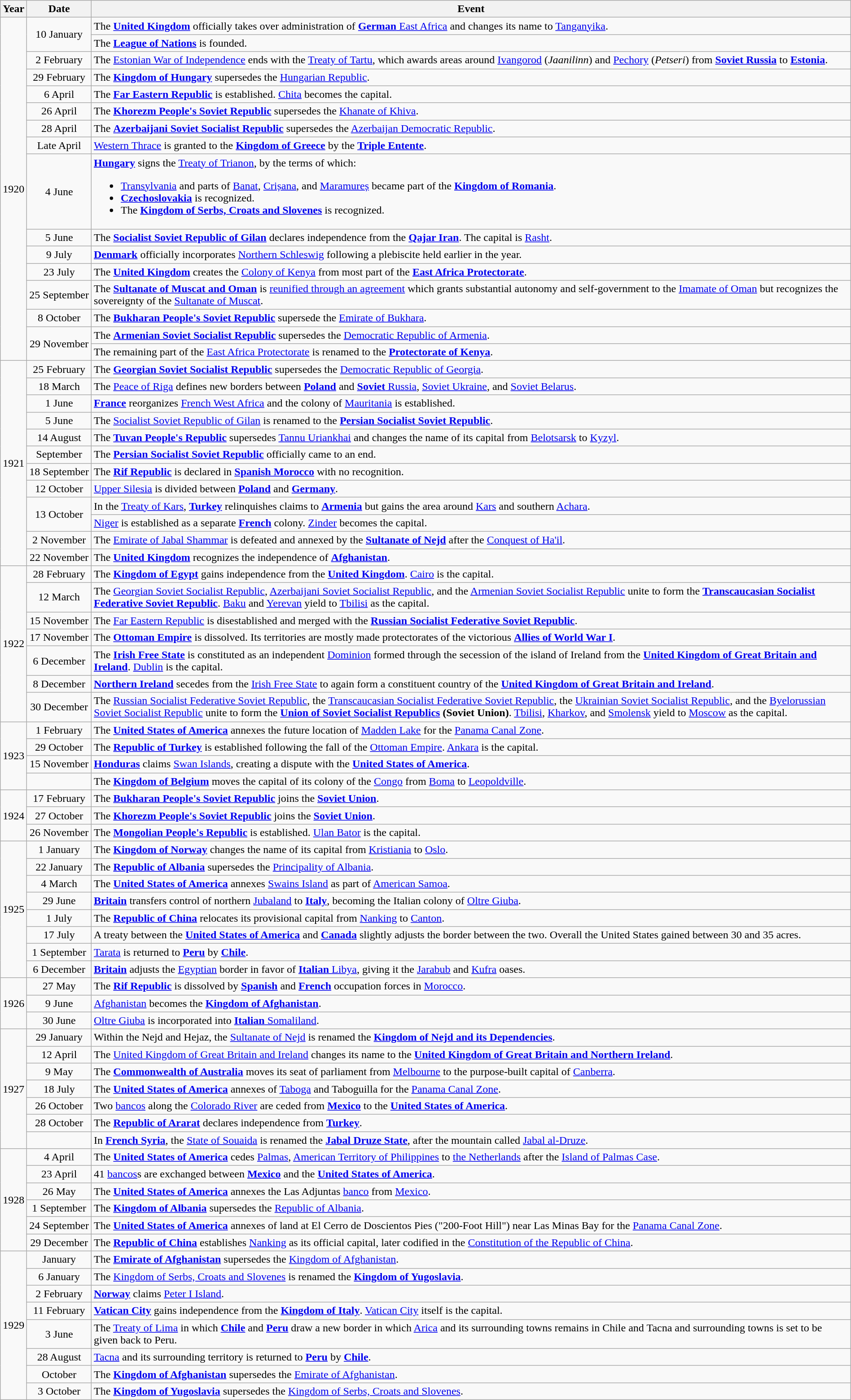<table class=wikitable style="width:100%; text-align:center">
<tr>
<th style="width:2em">Year</th>
<th style="width:4em">Date</th>
<th>Event</th>
</tr>
<tr>
<td rowspan=16>1920</td>
<td rowspan=2>10 January</td>
<td style=text-align:left>The <strong><a href='#'>United Kingdom</a></strong> officially takes over administration of <a href='#'><strong>German</strong> East Africa</a> and changes its name to <a href='#'>Tanganyika</a>.</td>
</tr>
<tr>
<td style=text-align:left>The <strong><a href='#'>League of Nations</a></strong> is founded.</td>
</tr>
<tr>
<td>2 February</td>
<td style=text-align:left>The <a href='#'>Estonian War of Independence</a> ends with the <a href='#'>Treaty of Tartu</a>, which awards areas around <a href='#'>Ivangorod</a> (<em>Jaanilinn</em>) and <a href='#'>Pechory</a> (<em>Petseri</em>) from <strong><a href='#'>Soviet Russia</a></strong> to <strong><a href='#'>Estonia</a></strong>.</td>
</tr>
<tr>
<td>29 February</td>
<td style=text-align:left>The <strong><a href='#'>Kingdom of Hungary</a></strong> supersedes the <a href='#'>Hungarian Republic</a>.</td>
</tr>
<tr>
<td>6 April</td>
<td style=text-align:left>The <strong><a href='#'>Far Eastern Republic</a></strong> is established. <a href='#'>Chita</a> becomes the capital.</td>
</tr>
<tr>
<td>26 April</td>
<td style=text-align:left>The <strong><a href='#'>Khorezm People's Soviet Republic</a></strong> supersedes the <a href='#'>Khanate of Khiva</a>.</td>
</tr>
<tr>
<td>28 April</td>
<td style=text-align:left>The <strong><a href='#'>Azerbaijani Soviet Socialist Republic</a></strong> supersedes the <a href='#'>Azerbaijan Democratic Republic</a>.</td>
</tr>
<tr>
<td>Late April</td>
<td style=text-align:left><a href='#'>Western Thrace</a> is granted to the <strong><a href='#'>Kingdom of Greece</a></strong> by the <strong><a href='#'>Triple Entente</a></strong>.</td>
</tr>
<tr>
<td>4 June</td>
<td style=text-align:left><strong><a href='#'>Hungary</a></strong> signs the <a href='#'>Treaty of Trianon</a>, by the terms of which:<br><ul><li><a href='#'>Transylvania</a> and parts of <a href='#'>Banat</a>, <a href='#'>Crișana</a>, and <a href='#'>Maramureș</a> became part of the <strong><a href='#'>Kingdom of Romania</a></strong>.</li><li><strong><a href='#'>Czechoslovakia</a></strong> is recognized.</li><li>The <strong><a href='#'>Kingdom of Serbs, Croats and Slovenes</a></strong> is recognized.</li></ul></td>
</tr>
<tr>
<td>5 June</td>
<td style=text-align:left>The <strong><a href='#'>Socialist Soviet Republic of Gilan</a></strong> declares independence from the <strong><a href='#'>Qajar Iran</a></strong>. The capital is <a href='#'>Rasht</a>.</td>
</tr>
<tr>
<td>9 July</td>
<td style=text-align:left><strong><a href='#'>Denmark</a></strong> officially incorporates <a href='#'>Northern Schleswig</a> following a plebiscite held earlier in the year.</td>
</tr>
<tr>
<td>23 July</td>
<td style=text-align:left>The <strong><a href='#'>United Kingdom</a></strong> creates the <a href='#'>Colony of Kenya</a> from most part of the <strong><a href='#'>East Africa Protectorate</a></strong>.</td>
</tr>
<tr>
<td>25 September</td>
<td style=text-align:left>The <strong><a href='#'>Sultanate of Muscat and Oman</a></strong> is <a href='#'>reunified through an agreement</a> which grants substantial autonomy and self-government to the <a href='#'>Imamate of Oman</a> but recognizes the sovereignty of the <a href='#'>Sultanate of Muscat</a>.</td>
</tr>
<tr>
<td>8 October</td>
<td style=text-align:left>The <strong><a href='#'>Bukharan People's Soviet Republic</a></strong> supersede the <a href='#'>Emirate of Bukhara</a>.</td>
</tr>
<tr>
<td rowspan=2>29 November</td>
<td style=text-align:left>The <strong><a href='#'>Armenian Soviet Socialist Republic</a></strong> supersedes the <a href='#'>Democratic Republic of Armenia</a>.</td>
</tr>
<tr>
<td style=text-align:left>The remaining part of the <a href='#'>East Africa Protectorate</a> is renamed to the <strong><a href='#'>Protectorate of Kenya</a></strong>.</td>
</tr>
<tr>
<td rowspan=12>1921</td>
<td>25 February</td>
<td style=text-align:left>The <strong><a href='#'>Georgian Soviet Socialist Republic</a></strong> supersedes the <a href='#'>Democratic Republic of Georgia</a>.</td>
</tr>
<tr>
<td>18 March</td>
<td style=text-align:left>The <a href='#'>Peace of Riga</a> defines new borders between <strong><a href='#'>Poland</a></strong> and <a href='#'><strong>Soviet</strong> Russia</a>, <a href='#'>Soviet Ukraine</a>, and <a href='#'>Soviet Belarus</a>.</td>
</tr>
<tr>
<td>1 June</td>
<td style=text-align:left><strong><a href='#'>France</a></strong> reorganizes <a href='#'>French West Africa</a> and the colony of <a href='#'>Mauritania</a> is established.</td>
</tr>
<tr>
<td>5 June</td>
<td style=text-align:left>The <a href='#'>Socialist Soviet Republic of Gilan</a> is renamed to the <strong><a href='#'>Persian Socialist Soviet Republic</a></strong>.</td>
</tr>
<tr>
<td>14 August</td>
<td style=text-align:left>The <strong><a href='#'>Tuvan People's Republic</a></strong> supersedes <a href='#'>Tannu Uriankhai</a> and changes the name of its capital from <a href='#'>Belotsarsk</a> to <a href='#'>Kyzyl</a>.</td>
</tr>
<tr>
<td>September</td>
<td style=text-align:left>The <strong><a href='#'>Persian Socialist Soviet Republic</a></strong> officially came to an end.</td>
</tr>
<tr>
<td>18 September</td>
<td style=text-align:left>The <strong><a href='#'>Rif Republic</a></strong> is declared in <strong><a href='#'>Spanish Morocco</a></strong> with no recognition.</td>
</tr>
<tr>
<td>12 October</td>
<td style=text-align:left><a href='#'>Upper Silesia</a> is divided between <strong><a href='#'>Poland</a></strong> and <strong><a href='#'>Germany</a></strong>.</td>
</tr>
<tr>
<td rowspan=2>13 October</td>
<td style=text-align:left>In the <a href='#'>Treaty of Kars</a>, <strong><a href='#'>Turkey</a></strong> relinquishes claims to <strong><a href='#'>Armenia</a></strong> but gains the area around <a href='#'>Kars</a> and southern <a href='#'>Achara</a>.</td>
</tr>
<tr>
<td style=text-align:left><a href='#'>Niger</a> is established as a separate <strong><a href='#'>French</a></strong> colony. <a href='#'>Zinder</a> becomes the capital.</td>
</tr>
<tr>
<td>2 November</td>
<td style=text-align:left>The <a href='#'>Emirate of Jabal Shammar</a> is defeated and annexed by the <strong><a href='#'>Sultanate of Nejd</a></strong> after the <a href='#'>Conquest of Ha'il</a>.</td>
</tr>
<tr>
<td>22 November</td>
<td style=text-align:left>The <strong><a href='#'>United Kingdom</a></strong> recognizes the independence of <strong><a href='#'>Afghanistan</a></strong>.</td>
</tr>
<tr>
<td rowspan=7>1922</td>
<td>28 February</td>
<td style=text-align:left>The <strong><a href='#'>Kingdom of Egypt</a></strong> gains independence from the <strong><a href='#'>United Kingdom</a></strong>. <a href='#'>Cairo</a> is the capital.</td>
</tr>
<tr>
<td>12 March</td>
<td style=text-align:left>The <a href='#'>Georgian Soviet Socialist Republic</a>, <a href='#'>Azerbaijani Soviet Socialist Republic</a>, and the <a href='#'>Armenian Soviet Socialist Republic</a> unite to form the <strong><a href='#'>Transcaucasian Socialist Federative Soviet Republic</a></strong>. <a href='#'>Baku</a> and <a href='#'>Yerevan</a> yield to <a href='#'>Tbilisi</a> as the capital.</td>
</tr>
<tr>
<td>15 November</td>
<td style=text-align:left>The <a href='#'>Far Eastern Republic</a> is disestablished and merged with the <strong><a href='#'>Russian Socialist Federative Soviet Republic</a></strong>.</td>
</tr>
<tr>
<td>17 November</td>
<td style=text-align:left>The <strong><a href='#'>Ottoman Empire</a></strong> is dissolved. Its territories are mostly made protectorates of the victorious <strong><a href='#'>Allies of World War I</a></strong>.</td>
</tr>
<tr>
<td>6 December</td>
<td style=text-align:left>The <strong><a href='#'>Irish Free State</a></strong> is constituted as an independent <a href='#'>Dominion</a> formed through the secession of the island of Ireland from the <strong><a href='#'>United Kingdom of Great Britain and Ireland</a></strong>. <a href='#'>Dublin</a> is the capital.</td>
</tr>
<tr>
<td>8 December</td>
<td style=text-align:left><strong><a href='#'>Northern Ireland</a></strong> secedes from the <a href='#'>Irish Free State</a> to again form a constituent country of the <strong><a href='#'>United Kingdom of Great Britain and Ireland</a></strong>.</td>
</tr>
<tr>
<td>30 December</td>
<td style=text-align:left>The <a href='#'>Russian Socialist Federative Soviet Republic</a>, the <a href='#'>Transcaucasian Socialist Federative Soviet Republic</a>, the <a href='#'>Ukrainian Soviet Socialist Republic</a>, and the <a href='#'>Byelorussian Soviet Socialist Republic</a> unite to form the <strong><a href='#'>Union of Soviet Socialist Republics</a> (Soviet Union)</strong>. <a href='#'>Tbilisi</a>, <a href='#'>Kharkov</a>, and <a href='#'>Smolensk</a> yield to <a href='#'>Moscow</a> as the capital.</td>
</tr>
<tr>
<td rowspan=4>1923</td>
<td>1 February</td>
<td style=text-align:left>The <strong><a href='#'>United States of America</a></strong> annexes the future location of <a href='#'>Madden Lake</a> for the <a href='#'>Panama Canal Zone</a>.</td>
</tr>
<tr>
<td>29 October</td>
<td style=text-align:left>The <strong><a href='#'>Republic of Turkey</a></strong> is established following the fall of the <a href='#'>Ottoman Empire</a>. <a href='#'>Ankara</a> is the capital.</td>
</tr>
<tr>
<td>15 November</td>
<td style=text-align:left><strong><a href='#'>Honduras</a></strong> claims <a href='#'>Swan Islands</a>, creating a dispute with the <strong><a href='#'>United States of America</a></strong>.</td>
</tr>
<tr>
<td></td>
<td style=text-align:left>The <strong><a href='#'>Kingdom of Belgium</a></strong> moves the capital of its colony of the <a href='#'>Congo</a> from <a href='#'>Boma</a> to <a href='#'>Leopoldville</a>.</td>
</tr>
<tr>
<td rowspan=3>1924</td>
<td>17 February</td>
<td style=text-align:left>The <strong><a href='#'>Bukharan People's Soviet Republic</a></strong> joins the <strong><a href='#'>Soviet Union</a></strong>.</td>
</tr>
<tr>
<td>27 October</td>
<td style=text-align:left>The <strong><a href='#'>Khorezm People's Soviet Republic</a></strong> joins the <strong><a href='#'>Soviet Union</a></strong>.</td>
</tr>
<tr>
<td>26 November</td>
<td style=text-align:left>The <strong><a href='#'>Mongolian People's Republic</a></strong> is established. <a href='#'>Ulan Bator</a> is the capital.</td>
</tr>
<tr>
<td rowspan=8>1925</td>
<td>1 January</td>
<td style=text-align:left>The <strong><a href='#'>Kingdom of Norway</a></strong> changes the name of its capital from <a href='#'>Kristiania</a> to <a href='#'>Oslo</a>.</td>
</tr>
<tr>
<td>22 January</td>
<td style=text-align:left>The <strong><a href='#'>Republic of Albania</a></strong> supersedes the <a href='#'>Principality of Albania</a>.</td>
</tr>
<tr>
<td>4 March</td>
<td style=text-align:left>The <strong><a href='#'>United States of America</a></strong> annexes <a href='#'>Swains Island</a> as part of <a href='#'>American Samoa</a>.</td>
</tr>
<tr>
<td>29 June</td>
<td style=text-align:left><strong><a href='#'>Britain</a></strong> transfers control of northern <a href='#'>Jubaland</a> to <strong><a href='#'>Italy</a></strong>, becoming the Italian colony of <a href='#'>Oltre Giuba</a>.</td>
</tr>
<tr>
<td>1 July</td>
<td style=text-align:left>The <strong><a href='#'>Republic of China</a></strong> relocates its provisional capital from <a href='#'>Nanking</a> to <a href='#'>Canton</a>.</td>
</tr>
<tr>
<td>17 July</td>
<td style=text-align:left>A treaty between the <strong><a href='#'>United States of America</a></strong> and <strong><a href='#'>Canada</a></strong> slightly adjusts the border between the two. Overall the United States gained between 30 and 35 acres.</td>
</tr>
<tr>
<td>1 September</td>
<td style=text-align:left><a href='#'>Tarata</a> is returned to <strong><a href='#'>Peru</a></strong> by <strong><a href='#'>Chile</a></strong>.</td>
</tr>
<tr>
<td>6 December</td>
<td style=text-align:left><strong><a href='#'>Britain</a></strong> adjusts the <a href='#'>Egyptian</a> border in favor of <a href='#'><strong>Italian</strong> Libya</a>, giving it the <a href='#'>Jarabub</a> and <a href='#'>Kufra</a> oases.</td>
</tr>
<tr>
<td rowspan=3>1926</td>
<td>27 May</td>
<td style=text-align:left>The <strong><a href='#'>Rif Republic</a></strong> is dissolved by <strong><a href='#'>Spanish</a></strong> and <strong><a href='#'>French</a></strong> occupation forces in <a href='#'>Morocco</a>.</td>
</tr>
<tr>
<td>9 June</td>
<td style=text-align:left><a href='#'>Afghanistan</a> becomes the <strong><a href='#'>Kingdom of Afghanistan</a></strong>.</td>
</tr>
<tr>
<td>30 June</td>
<td style=text-align:left><a href='#'>Oltre Giuba</a> is incorporated into <a href='#'><strong>Italian</strong> Somaliland</a>.</td>
</tr>
<tr>
<td rowspan=7>1927</td>
<td>29 January</td>
<td style=text-align:left>Within the Nejd and Hejaz, the <a href='#'>Sultanate of Nejd</a> is renamed the <strong><a href='#'>Kingdom of Nejd and its Dependencies</a></strong>.</td>
</tr>
<tr>
<td>12 April</td>
<td style=text-align:left>The <a href='#'>United Kingdom of Great Britain and Ireland</a> changes its name to the <strong><a href='#'>United Kingdom of Great Britain and Northern Ireland</a></strong>.</td>
</tr>
<tr>
<td>9 May</td>
<td style=text-align:left>The <strong><a href='#'>Commonwealth of Australia</a></strong> moves its seat of parliament from <a href='#'>Melbourne</a> to the purpose-built capital of <a href='#'>Canberra</a>.</td>
</tr>
<tr>
<td>18 July</td>
<td style=text-align:left>The <strong><a href='#'>United States of America</a></strong> annexes  of <a href='#'>Taboga</a> and Taboguilla for the <a href='#'>Panama Canal Zone</a>.</td>
</tr>
<tr>
<td>26 October</td>
<td style=text-align:left>Two <a href='#'>bancos</a> along the <a href='#'>Colorado River</a> are ceded from <strong><a href='#'>Mexico</a></strong> to the <strong><a href='#'>United States of America</a></strong>.</td>
</tr>
<tr>
<td>28 October</td>
<td style=text-align:left>The <strong><a href='#'>Republic of Ararat</a></strong> declares independence from <strong><a href='#'>Turkey</a></strong>.</td>
</tr>
<tr>
<td></td>
<td style=text-align:left>In <strong><a href='#'>French Syria</a></strong>, the <a href='#'>State of Souaida</a> is renamed the <strong><a href='#'>Jabal Druze State</a></strong>, after the mountain called <a href='#'>Jabal al-Druze</a>.</td>
</tr>
<tr>
<td rowspan=6>1928</td>
<td>4 April</td>
<td style=text-align:left>The <strong><a href='#'>United States of America</a></strong> cedes <a href='#'>Palmas</a>, <a href='#'>American Territory of Philippines</a> to <a href='#'>the Netherlands</a> after the <a href='#'>Island of Palmas Case</a>.</td>
</tr>
<tr>
<td>23 April</td>
<td style=text-align:left>41 <a href='#'>bancos</a>s are exchanged between <strong><a href='#'>Mexico</a></strong> and the <strong><a href='#'>United States of America</a></strong>.</td>
</tr>
<tr>
<td>26 May</td>
<td style=text-align:left>The <strong><a href='#'>United States of America</a></strong> annexes the Las Adjuntas <a href='#'>banco</a> from <a href='#'>Mexico</a>.</td>
</tr>
<tr>
<td>1 September</td>
<td style=text-align:left>The <strong><a href='#'>Kingdom of Albania</a></strong> supersedes the <a href='#'>Republic of Albania</a>.</td>
</tr>
<tr>
<td>24 September</td>
<td style=text-align:left>The <strong><a href='#'>United States of America</a></strong> annexes  of land at El Cerro de Doscientos Pies ("200-Foot Hill") near Las Minas Bay for the <a href='#'>Panama Canal Zone</a>.</td>
</tr>
<tr>
<td>29 December</td>
<td style=text-align:left>The <strong><a href='#'>Republic of China</a></strong> establishes <a href='#'>Nanking</a> as its official capital, later codified in the <a href='#'>Constitution of the Republic of China</a>.</td>
</tr>
<tr>
<td rowspan=8>1929</td>
<td>January</td>
<td style=text-align:left>The <strong><a href='#'>Emirate of Afghanistan</a></strong> supersedes the <a href='#'>Kingdom of Afghanistan</a>.</td>
</tr>
<tr>
<td>6 January</td>
<td style=text-align:left>The <a href='#'>Kingdom of Serbs, Croats and Slovenes</a> is renamed the <strong><a href='#'>Kingdom of Yugoslavia</a></strong>.</td>
</tr>
<tr>
<td>2 February</td>
<td style=text-align:left><strong><a href='#'>Norway</a></strong> claims <a href='#'>Peter I Island</a>.</td>
</tr>
<tr>
<td>11 February</td>
<td style=text-align:left><strong><a href='#'>Vatican City</a></strong> gains independence from the <strong><a href='#'>Kingdom of Italy</a></strong>. <a href='#'>Vatican City</a> itself is the capital.</td>
</tr>
<tr>
<td>3 June</td>
<td style=text-align:left>The <a href='#'>Treaty of Lima</a> in which <strong><a href='#'>Chile</a></strong> and <strong><a href='#'>Peru</a></strong> draw a new border in which <a href='#'>Arica</a> and its surrounding towns remains in Chile and Tacna and surrounding towns is set to be given back to Peru.</td>
</tr>
<tr>
<td>28 August</td>
<td style=text-align:left><a href='#'>Tacna</a> and its surrounding territory is returned to <strong><a href='#'>Peru</a></strong> by <strong><a href='#'>Chile</a></strong>.</td>
</tr>
<tr>
<td>October</td>
<td style=text-align:left>The <strong><a href='#'>Kingdom of Afghanistan</a></strong> supersedes the <a href='#'>Emirate of Afghanistan</a>.</td>
</tr>
<tr>
<td>3 October</td>
<td style=text-align:left>The <strong><a href='#'>Kingdom of Yugoslavia</a></strong> supersedes the <a href='#'>Kingdom of Serbs, Croats and Slovenes</a>.</td>
</tr>
</table>
